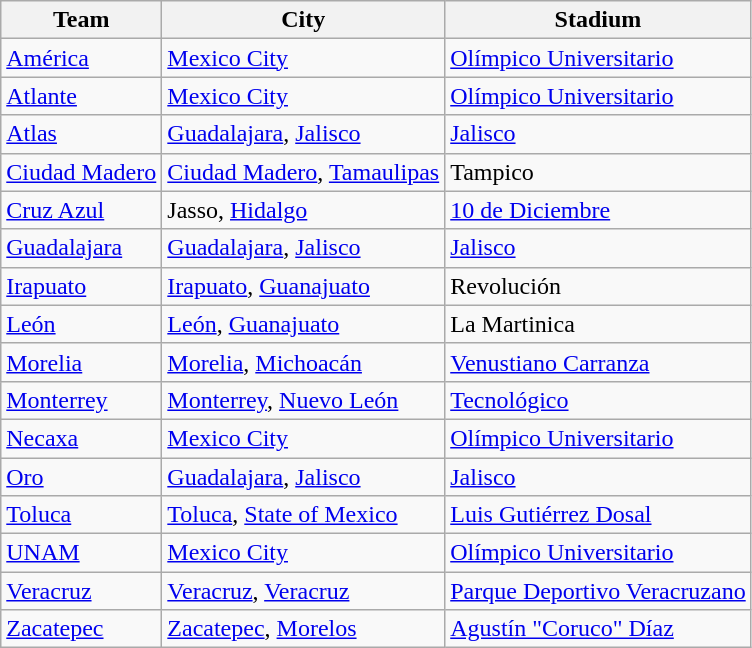<table class="wikitable" class="toccolours sortable">
<tr>
<th>Team</th>
<th>City</th>
<th>Stadium</th>
</tr>
<tr>
<td><a href='#'>América</a></td>
<td><a href='#'>Mexico City</a></td>
<td><a href='#'>Olímpico Universitario</a></td>
</tr>
<tr>
<td><a href='#'>Atlante</a></td>
<td><a href='#'>Mexico City</a></td>
<td><a href='#'>Olímpico Universitario</a></td>
</tr>
<tr>
<td><a href='#'>Atlas</a></td>
<td><a href='#'>Guadalajara</a>, <a href='#'>Jalisco</a></td>
<td><a href='#'>Jalisco</a></td>
</tr>
<tr>
<td><a href='#'>Ciudad Madero</a></td>
<td><a href='#'>Ciudad Madero</a>, <a href='#'>Tamaulipas</a></td>
<td>Tampico</td>
</tr>
<tr>
<td><a href='#'>Cruz Azul</a></td>
<td>Jasso, <a href='#'>Hidalgo</a></td>
<td><a href='#'>10 de Diciembre</a></td>
</tr>
<tr>
<td><a href='#'>Guadalajara</a></td>
<td><a href='#'>Guadalajara</a>, <a href='#'>Jalisco</a></td>
<td><a href='#'>Jalisco</a></td>
</tr>
<tr>
<td><a href='#'>Irapuato</a></td>
<td><a href='#'>Irapuato</a>, <a href='#'>Guanajuato</a></td>
<td>Revolución</td>
</tr>
<tr>
<td><a href='#'>León</a></td>
<td><a href='#'>León</a>, <a href='#'>Guanajuato</a></td>
<td>La Martinica</td>
</tr>
<tr>
<td><a href='#'>Morelia</a></td>
<td><a href='#'>Morelia</a>, <a href='#'>Michoacán</a></td>
<td><a href='#'>Venustiano Carranza</a></td>
</tr>
<tr>
<td><a href='#'>Monterrey</a></td>
<td><a href='#'>Monterrey</a>, <a href='#'>Nuevo León</a></td>
<td><a href='#'>Tecnológico</a></td>
</tr>
<tr>
<td><a href='#'>Necaxa</a></td>
<td><a href='#'>Mexico City</a></td>
<td><a href='#'>Olímpico Universitario</a></td>
</tr>
<tr>
<td><a href='#'>Oro</a></td>
<td><a href='#'>Guadalajara</a>, <a href='#'>Jalisco</a></td>
<td><a href='#'>Jalisco</a></td>
</tr>
<tr>
<td><a href='#'>Toluca</a></td>
<td><a href='#'>Toluca</a>, <a href='#'>State of Mexico</a></td>
<td><a href='#'>Luis Gutiérrez Dosal</a></td>
</tr>
<tr>
<td><a href='#'>UNAM</a></td>
<td><a href='#'>Mexico City</a></td>
<td><a href='#'>Olímpico Universitario</a></td>
</tr>
<tr>
<td><a href='#'>Veracruz</a></td>
<td><a href='#'>Veracruz</a>, <a href='#'>Veracruz</a></td>
<td><a href='#'>Parque Deportivo Veracruzano</a></td>
</tr>
<tr>
<td><a href='#'>Zacatepec</a></td>
<td><a href='#'>Zacatepec</a>, <a href='#'>Morelos</a></td>
<td><a href='#'>Agustín "Coruco" Díaz</a></td>
</tr>
</table>
